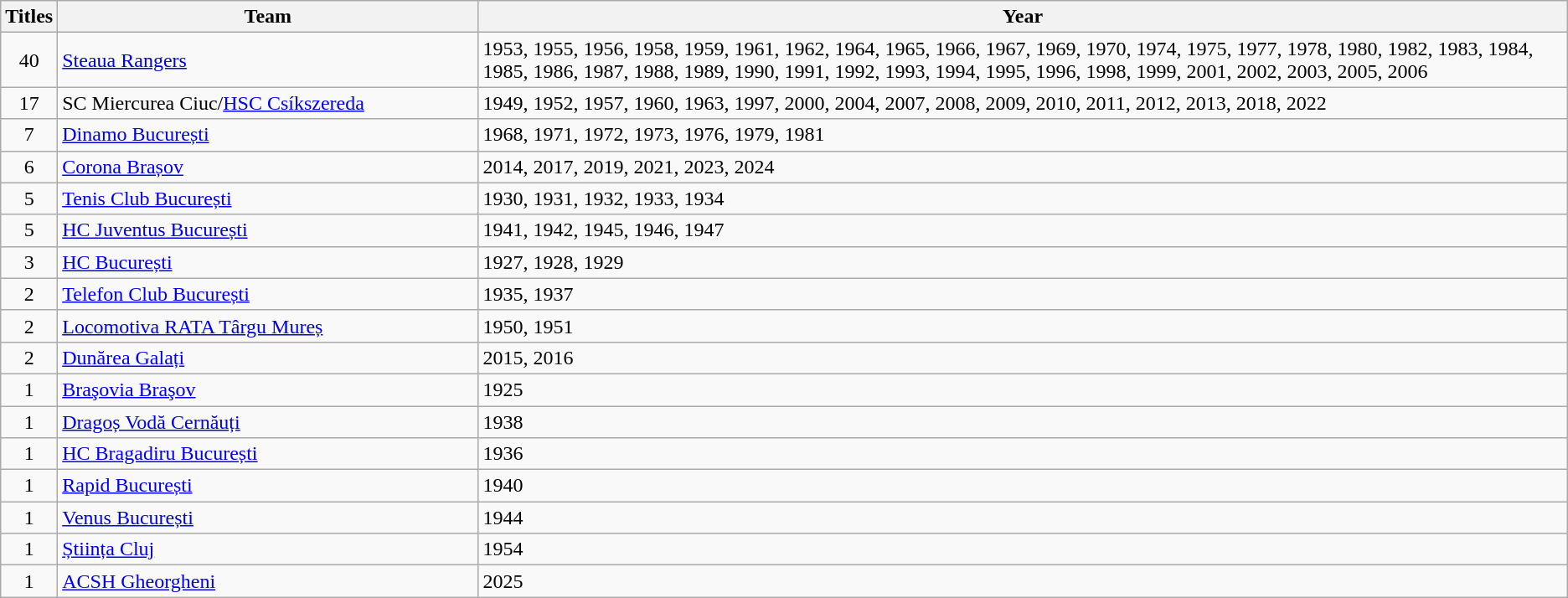<table class="wikitable">
<tr>
<th style="width:3%;">Titles</th>
<th style="width:27%;">Team</th>
<th style="width:70%;">Year</th>
</tr>
<tr>
<td align=center>40</td>
<td><a href='#'>Steaua Rangers</a></td>
<td>1953, 1955, 1956, 1958, 1959, 1961, 1962, 1964, 1965, 1966, 1967, 1969, 1970, 1974, 1975, 1977, 1978, 1980, 1982, 1983, 1984, 1985, 1986, 1987, 1988, 1989, 1990, 1991, 1992, 1993, 1994, 1995, 1996, 1998, 1999, 2001, 2002, 2003, 2005, 2006</td>
</tr>
<tr>
<td align=center>17</td>
<td>SC Miercurea Ciuc/<a href='#'>HSC Csíkszereda</a></td>
<td>1949, 1952, 1957, 1960, 1963, 1997, 2000, 2004, 2007, 2008, 2009, 2010, 2011, 2012, 2013, 2018, 2022</td>
</tr>
<tr>
<td align=center>7</td>
<td><a href='#'>Dinamo București</a></td>
<td>1968, 1971, 1972, 1973, 1976, 1979, 1981</td>
</tr>
<tr>
<td align=center>6</td>
<td><a href='#'>Corona Brașov</a></td>
<td>2014, 2017, 2019, 2021, 2023, 2024</td>
</tr>
<tr>
<td align=center>5</td>
<td><a href='#'>Tenis Club București</a></td>
<td>1930, 1931, 1932, 1933, 1934</td>
</tr>
<tr>
<td align=center>5</td>
<td><a href='#'>HC Juventus București</a></td>
<td>1941, 1942, 1945, 1946, 1947</td>
</tr>
<tr>
<td align=center>3</td>
<td><a href='#'>HC București</a></td>
<td>1927, 1928, 1929</td>
</tr>
<tr>
<td align=center>2</td>
<td><a href='#'>Telefon Club București</a></td>
<td>1935, 1937</td>
</tr>
<tr>
<td align=center>2</td>
<td><a href='#'>Locomotiva RATA Târgu Mureș</a></td>
<td>1950, 1951</td>
</tr>
<tr>
<td align=center>2</td>
<td><a href='#'>Dunărea Galați</a></td>
<td>2015, 2016</td>
</tr>
<tr>
<td align=center>1</td>
<td><a href='#'>Braşovia Braşov</a></td>
<td>1925</td>
</tr>
<tr>
<td align=center>1</td>
<td><a href='#'>Dragoș Vodă Cernăuți</a></td>
<td>1938</td>
</tr>
<tr>
<td align=center>1</td>
<td><a href='#'>HC Bragadiru București</a></td>
<td>1936</td>
</tr>
<tr>
<td align=center>1</td>
<td><a href='#'>Rapid București</a></td>
<td>1940</td>
</tr>
<tr>
<td align=center>1</td>
<td><a href='#'>Venus București</a></td>
<td>1944</td>
</tr>
<tr>
<td align=center>1</td>
<td><a href='#'>Știința Cluj</a></td>
<td>1954</td>
</tr>
<tr>
<td align=center>1</td>
<td><a href='#'>ACSH Gheorgheni</a></td>
<td>2025</td>
</tr>
</table>
